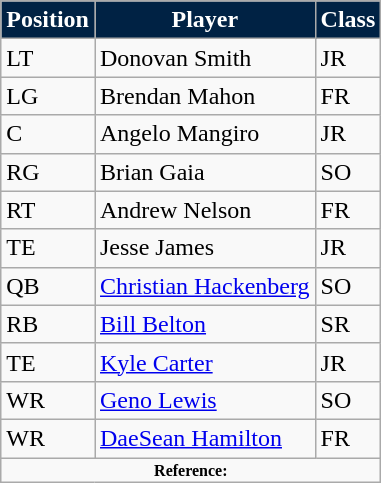<table class="wikitable">
<tr>
<th style="background:#024; color:#fff;">Position</th>
<th style="background:#024; color:#fff;">Player</th>
<th style="background:#024; color:#fff;">Class</th>
</tr>
<tr>
<td>LT</td>
<td>Donovan Smith</td>
<td>JR</td>
</tr>
<tr>
<td>LG</td>
<td>Brendan Mahon</td>
<td>FR</td>
</tr>
<tr>
<td>C</td>
<td>Angelo Mangiro</td>
<td>JR</td>
</tr>
<tr>
<td>RG</td>
<td>Brian Gaia</td>
<td>SO</td>
</tr>
<tr>
<td>RT</td>
<td>Andrew Nelson</td>
<td>FR</td>
</tr>
<tr>
<td>TE</td>
<td>Jesse James</td>
<td>JR</td>
</tr>
<tr>
<td>QB</td>
<td><a href='#'>Christian Hackenberg</a></td>
<td>SO</td>
</tr>
<tr>
<td>RB</td>
<td><a href='#'>Bill Belton</a></td>
<td>SR</td>
</tr>
<tr>
<td>TE</td>
<td><a href='#'>Kyle Carter</a></td>
<td>JR</td>
</tr>
<tr>
<td>WR</td>
<td><a href='#'>Geno Lewis</a></td>
<td>SO</td>
</tr>
<tr>
<td>WR</td>
<td><a href='#'>DaeSean Hamilton</a></td>
<td>FR</td>
</tr>
<tr>
<td colspan="3" style="font-size:8pt; text-align:center;"><strong>Reference:</strong></td>
</tr>
</table>
